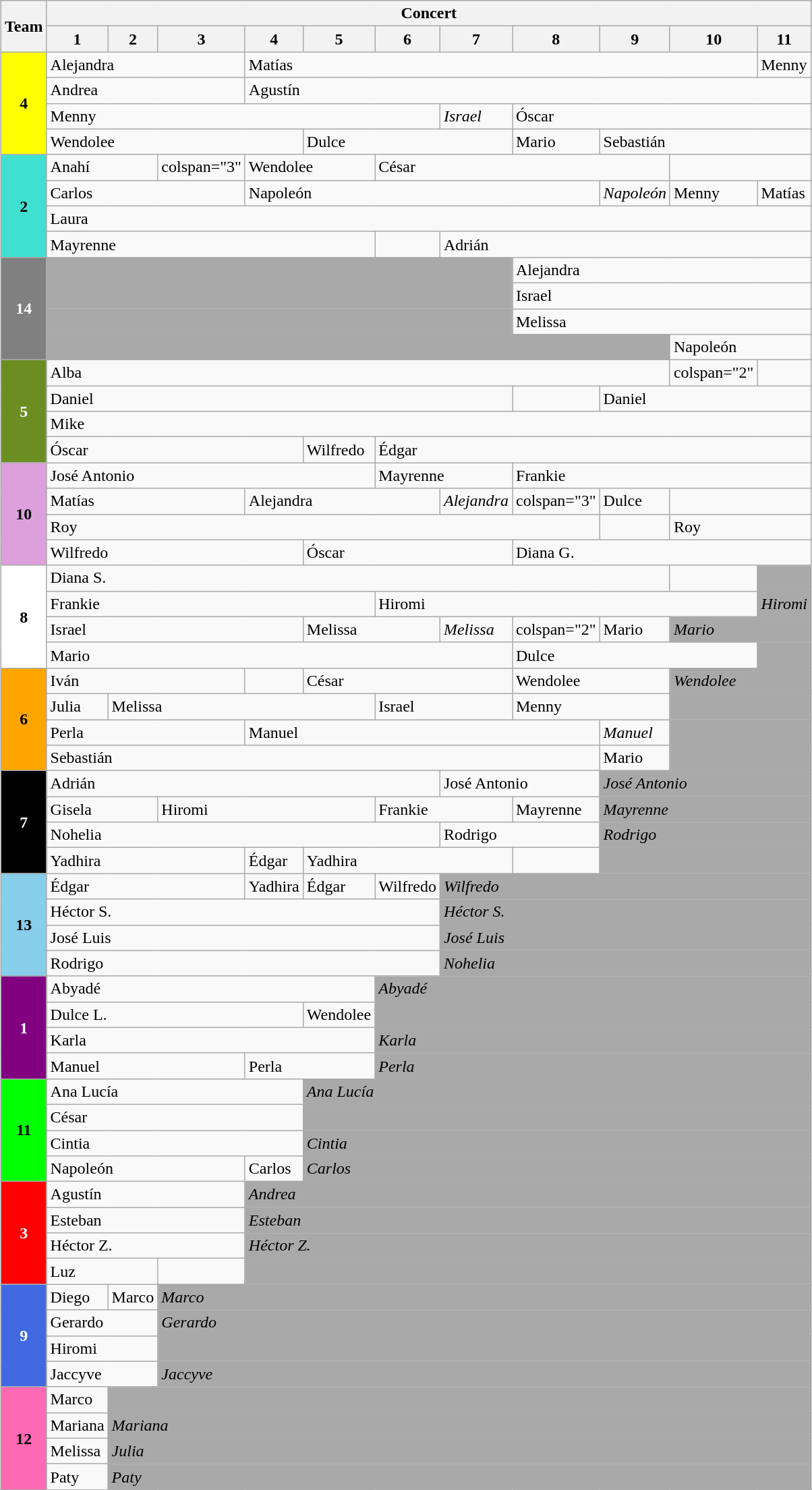<table class="wikitable sortable" style="margin:auto;">
<tr>
<th scope="col" rowspan="2">Team</th>
<th scope="col" colspan="100%">Concert</th>
</tr>
<tr>
<th scope="col" class="unsortable">1</th>
<th scope="col" class="unsortable">2</th>
<th scope="col" class="unsortable">3</th>
<th scope="col" class="unsortable">4</th>
<th scope="col" class="unsortable">5</th>
<th scope="col" class="unsortable">6</th>
<th scope="col" class="unsortable">7</th>
<th scope="col" class="unsortable">8</th>
<th scope="col" class="unsortable">9</th>
<th scope="col" class="unsortable">10</th>
<th scope="col" class="unsortable">11</th>
</tr>
<tr>
<th scope="row" rowspan="4" style="background:yellow; color:black;">4</th>
<td colspan="3">Alejandra</td>
<td colspan="7">Matías</td>
<td>Menny</td>
</tr>
<tr>
<td colspan="3">Andrea</td>
<td colspan="8">Agustín</td>
</tr>
<tr>
<td colspan="6">Menny</td>
<td><em>Israel</em></td>
<td colspan="4">Óscar</td>
</tr>
<tr>
<td colspan="4">Wendolee</td>
<td colspan="3">Dulce</td>
<td>Mario</td>
<td colspan="3">Sebastián</td>
</tr>
<tr>
<th scope="row" rowspan="4" style="background:turquoise; color:black;">2</th>
<td colspan="2">Anahí</td>
<td>colspan="3" </td>
<td colspan="2">Wendolee</td>
<td colspan="4">César</td>
</tr>
<tr>
<td colspan="3">Carlos</td>
<td colspan="5">Napoleón</td>
<td><em>Napoleón</em></td>
<td>Menny</td>
<td>Matías</td>
</tr>
<tr>
<td colspan="11">Laura</td>
</tr>
<tr>
<td colspan="5">Mayrenne</td>
<td></td>
<td colspan="5">Adrián</td>
</tr>
<tr>
<th scope="row" rowspan="4" style="background:gray; color:white;">14</th>
<td colspan="7" style="background:darkgray;"></td>
<td colspan="4">Alejandra</td>
</tr>
<tr>
<td colspan="7" style="background:darkgray;"></td>
<td colspan="4">Israel</td>
</tr>
<tr>
<td colspan="7" style="background:darkgray;"></td>
<td colspan="4">Melissa</td>
</tr>
<tr>
<td colspan="9" style="background:darkgray;"></td>
<td colspan="2">Napoleón</td>
</tr>
<tr>
<th scope="row" rowspan="4" style="background:olivedrab; color:white;">5</th>
<td colspan="9">Alba</td>
<td>colspan="2" </td>
</tr>
<tr>
<td colspan="7">Daniel</td>
<td></td>
<td colspan="3">Daniel</td>
</tr>
<tr>
<td colspan="11">Mike</td>
</tr>
<tr>
<td colspan="4">Óscar</td>
<td>Wilfredo</td>
<td colspan="6">Édgar</td>
</tr>
<tr>
<th scope="row" rowspan="4" style="background:plum; color:black;">10</th>
<td colspan="5">José Antonio</td>
<td colspan="2">Mayrenne</td>
<td colspan="4">Frankie</td>
</tr>
<tr>
<td colspan="3">Matías</td>
<td colspan="3">Alejandra</td>
<td><em>Alejandra</em></td>
<td>colspan="3" </td>
<td>Dulce</td>
</tr>
<tr>
<td colspan="8">Roy</td>
<td></td>
<td colspan="2">Roy</td>
</tr>
<tr>
<td colspan="4">Wilfredo</td>
<td colspan="3">Óscar</td>
<td colspan="4">Diana G.</td>
</tr>
<tr>
<th scope="row" rowspan="4" style="background:white; color:black;">8</th>
<td colspan="9">Diana S.</td>
<td></td>
<td colspan="100%" style="background:darkgray;"></td>
</tr>
<tr>
<td colspan="5">Frankie</td>
<td colspan="5">Hiromi</td>
<td colspan="100%" style="background:darkgray;"><em>Hiromi</em></td>
</tr>
<tr>
<td colspan="4">Israel</td>
<td colspan="2">Melissa</td>
<td><em>Melissa</em></td>
<td>colspan="2" </td>
<td>Mario</td>
<td colspan="100%" style="background:darkgray;"><em>Mario</em></td>
</tr>
<tr>
<td colspan="7">Mario</td>
<td colspan="3">Dulce</td>
<td colspan="100%" style="background:darkgray;"></td>
</tr>
<tr>
<th scope="row" rowspan="4" style="background:orange; color:black;">6</th>
<td colspan="3">Iván</td>
<td></td>
<td colspan="3">César</td>
<td colspan="2">Wendolee</td>
<td colspan="100%" style="background:darkgray;"><em>Wendolee</em></td>
</tr>
<tr>
<td>Julia</td>
<td colspan="4">Melissa</td>
<td colspan="2">Israel</td>
<td colspan="2">Menny</td>
<td colspan="100%" style="background:darkgray;"></td>
</tr>
<tr>
<td colspan="3">Perla</td>
<td colspan="5">Manuel</td>
<td><em>Manuel</em></td>
<td colspan="100%" style="background:darkgray;"></td>
</tr>
<tr>
<td colspan="8">Sebastián</td>
<td>Mario</td>
<td colspan="100%" style="background:darkgray;"></td>
</tr>
<tr>
<th scope="row" rowspan="4" style="background:black; color:white;">7</th>
<td colspan="6">Adrián</td>
<td colspan="2">José Antonio</td>
<td colspan="100%" style="background:darkgray;"><em>José Antonio</em></td>
</tr>
<tr>
<td colspan="2">Gisela</td>
<td colspan="3">Hiromi</td>
<td colspan="2">Frankie</td>
<td colspan="1">Mayrenne</td>
<td colspan="100%" style="background:darkgray;"><em>Mayrenne</em></td>
</tr>
<tr>
<td colspan="6">Nohelia</td>
<td colspan="2">Rodrigo</td>
<td colspan="100%" style="background:darkgray;"><em>Rodrigo</em></td>
</tr>
<tr>
<td colspan="3">Yadhira</td>
<td colspan="1">Édgar</td>
<td colspan="3">Yadhira</td>
<td></td>
<td colspan="100%" style="background:darkgray;"></td>
</tr>
<tr>
<th scope="row" rowspan="4" style="background:skyblue; color:black;">13</th>
<td colspan="3">Édgar</td>
<td colspan="1">Yadhira</td>
<td colspan="1">Édgar</td>
<td colspan="1">Wilfredo</td>
<td colspan="100%" style="background:darkgray;"><em>Wilfredo</em></td>
</tr>
<tr>
<td colspan="6">Héctor S.</td>
<td colspan="100%" style="background:darkgray;"><em>Héctor S.</em></td>
</tr>
<tr>
<td colspan="6">José Luis</td>
<td colspan="100%" style="background:darkgray;"><em>José Luis</em></td>
</tr>
<tr>
<td colspan="6">Rodrigo</td>
<td colspan="100%" style="background:darkgray;"><em>Nohelia</em></td>
</tr>
<tr>
<th scope="row" rowspan="4" style="background:purple; color:white;">1</th>
<td colspan="5">Abyadé</td>
<td colspan="100%" style="background:darkgray;"><em>Abyadé</em></td>
</tr>
<tr>
<td colspan="4">Dulce L.</td>
<td colspan="1">Wendolee</td>
<td colspan="100%" style="background:darkgray;"></td>
</tr>
<tr>
<td colspan="5">Karla</td>
<td colspan="100%" style="background:darkgray;"><em>Karla</em></td>
</tr>
<tr>
<td colspan="3">Manuel</td>
<td colspan="2">Perla</td>
<td colspan="100%" style="background:darkgray;"><em>Perla</em></td>
</tr>
<tr>
<th scope="row" rowspan="4" style="background:lime; color:black;">11</th>
<td colspan="4">Ana Lucía</td>
<td colspan="100%" style="background:darkgray;"><em>Ana Lucía</em></td>
</tr>
<tr>
<td colspan="4">César</td>
<td colspan="100%" style="background:darkgray;"></td>
</tr>
<tr>
<td colspan="4">Cintia</td>
<td colspan="100%" style="background:darkgray;"><em>Cintia</em></td>
</tr>
<tr>
<td colspan="3">Napoleón</td>
<td colspan="1">Carlos</td>
<td colspan="100%" style="background:darkgray;"><em>Carlos</em></td>
</tr>
<tr>
<th scope="row" rowspan="4" style="background:red; color:white;">3</th>
<td colspan="3">Agustín</td>
<td colspan="100%" style="background:darkgray;"><em>Andrea</em></td>
</tr>
<tr>
<td colspan="3">Esteban</td>
<td colspan="100%" style="background:darkgray;"><em>Esteban</em></td>
</tr>
<tr>
<td colspan="3">Héctor Z.</td>
<td colspan="100%" style="background:darkgray;"><em>Héctor Z.</em></td>
</tr>
<tr>
<td colspan="2">Luz</td>
<td></td>
<td colspan="100%" style="background:darkgray;"></td>
</tr>
<tr>
<th scope="row" rowspan="4" style="background:royalblue; color:white;">9</th>
<td>Diego</td>
<td>Marco</td>
<td colspan="100%" style="background:darkgray;"><em>Marco</em></td>
</tr>
<tr>
<td colspan="2">Gerardo</td>
<td colspan="100%" style="background:darkgray;"><em>Gerardo</em></td>
</tr>
<tr>
<td colspan="2">Hiromi</td>
<td colspan="100%" style="background:darkgray;"></td>
</tr>
<tr>
<td colspan="2">Jaccyve</td>
<td colspan="100%" style="background:darkgray;"><em>Jaccyve</em></td>
</tr>
<tr>
<th scope="row" rowspan="4" style="background:hotpink; color:black;">12</th>
<td>Marco</td>
<td colspan="100%" style="background:darkgray;"></td>
</tr>
<tr>
<td>Mariana</td>
<td colspan="100%" style="background:darkgray;"><em>Mariana</em></td>
</tr>
<tr>
<td>Melissa</td>
<td colspan="100%" style="background:darkgray;"><em>Julia</em></td>
</tr>
<tr>
<td>Paty</td>
<td colspan="100%" style="background:darkgray;"><em>Paty</em></td>
</tr>
</table>
